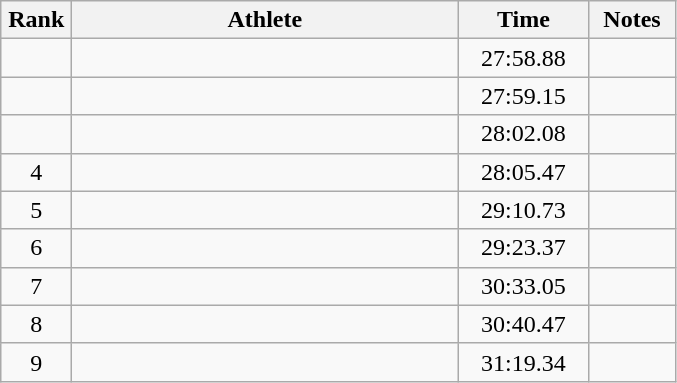<table class="wikitable" style="text-align:center">
<tr>
<th width=40>Rank</th>
<th width=250>Athlete</th>
<th width=80>Time</th>
<th width=50>Notes</th>
</tr>
<tr>
<td></td>
<td align=left></td>
<td>27:58.88</td>
<td></td>
</tr>
<tr>
<td></td>
<td align=left></td>
<td>27:59.15</td>
<td></td>
</tr>
<tr>
<td></td>
<td align=left></td>
<td>28:02.08</td>
<td></td>
</tr>
<tr>
<td>4</td>
<td align=left></td>
<td>28:05.47</td>
<td></td>
</tr>
<tr>
<td>5</td>
<td align=left></td>
<td>29:10.73</td>
<td></td>
</tr>
<tr>
<td>6</td>
<td align=left></td>
<td>29:23.37</td>
<td></td>
</tr>
<tr>
<td>7</td>
<td align=left></td>
<td>30:33.05</td>
<td></td>
</tr>
<tr>
<td>8</td>
<td align=left></td>
<td>30:40.47</td>
<td></td>
</tr>
<tr>
<td>9</td>
<td align=left></td>
<td>31:19.34</td>
<td></td>
</tr>
</table>
